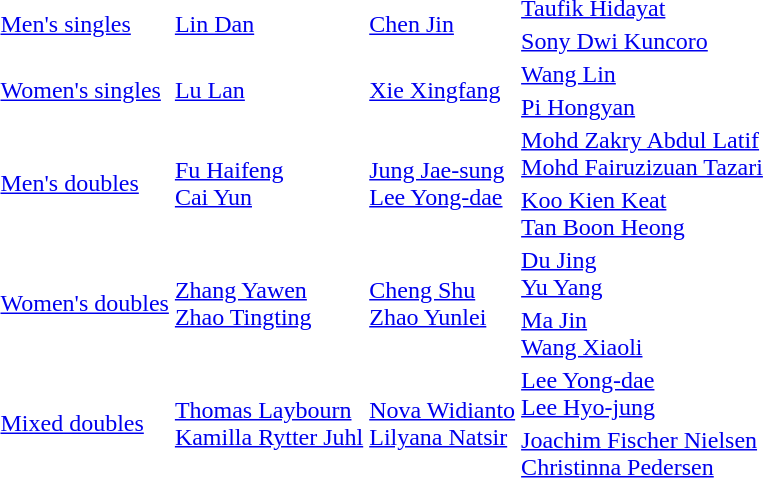<table>
<tr>
<td rowspan=2><a href='#'>Men's singles</a></td>
<td rowspan=2> <a href='#'>Lin Dan</a></td>
<td rowspan=2> <a href='#'>Chen Jin</a></td>
<td> <a href='#'>Taufik Hidayat</a></td>
</tr>
<tr>
<td> <a href='#'>Sony Dwi Kuncoro</a></td>
</tr>
<tr>
<td rowspan=2><a href='#'>Women's singles</a></td>
<td rowspan=2> <a href='#'>Lu Lan</a></td>
<td rowspan=2> <a href='#'>Xie Xingfang</a></td>
<td> <a href='#'>Wang Lin</a></td>
</tr>
<tr>
<td> <a href='#'>Pi Hongyan</a></td>
</tr>
<tr>
<td rowspan=2><a href='#'>Men's doubles</a></td>
<td rowspan=2> <a href='#'>Fu Haifeng</a><br>  <a href='#'>Cai Yun</a></td>
<td rowspan=2> <a href='#'>Jung Jae-sung</a><br>  <a href='#'>Lee Yong-dae</a></td>
<td> <a href='#'>Mohd Zakry Abdul Latif</a><br> <a href='#'>Mohd Fairuzizuan Tazari</a></td>
</tr>
<tr>
<td> <a href='#'>Koo Kien Keat</a><br> <a href='#'>Tan Boon Heong</a></td>
</tr>
<tr>
<td rowspan=2><a href='#'>Women's doubles</a></td>
<td rowspan=2> <a href='#'>Zhang Yawen</a><br> <a href='#'>Zhao Tingting</a></td>
<td rowspan=2> <a href='#'>Cheng Shu</a><br> <a href='#'>Zhao Yunlei</a></td>
<td> <a href='#'>Du Jing</a><br> <a href='#'>Yu Yang</a></td>
</tr>
<tr>
<td> <a href='#'>Ma Jin</a><br> <a href='#'>Wang Xiaoli</a></td>
</tr>
<tr>
<td rowspan=2><a href='#'>Mixed doubles</a></td>
<td rowspan=2> <a href='#'>Thomas Laybourn</a><br> <a href='#'>Kamilla Rytter Juhl</a></td>
<td rowspan=2> <a href='#'>Nova Widianto</a><br> <a href='#'>Lilyana Natsir</a></td>
<td> <a href='#'>Lee Yong-dae</a><br> <a href='#'>Lee Hyo-jung</a></td>
</tr>
<tr>
<td> <a href='#'>Joachim Fischer Nielsen</a><br> <a href='#'>Christinna Pedersen</a></td>
</tr>
</table>
